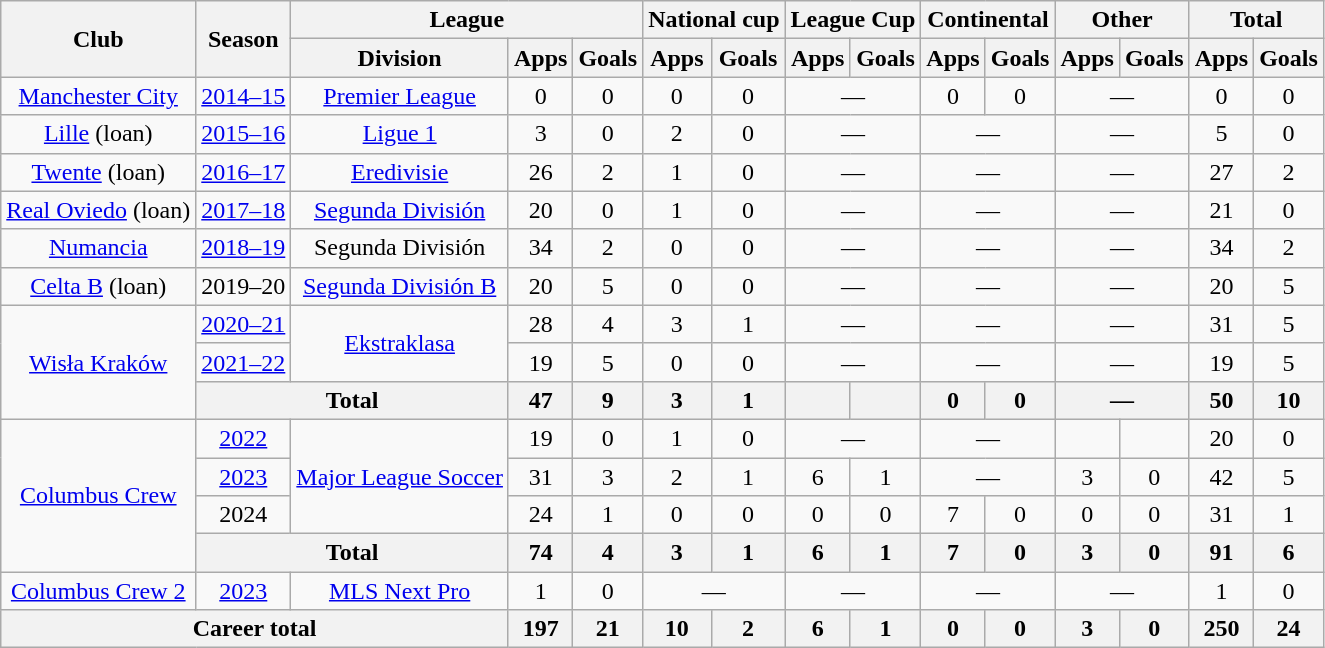<table class="wikitable" style="text-align: center">
<tr>
<th rowspan="2">Club</th>
<th rowspan="2">Season</th>
<th colspan="3">League</th>
<th colspan="2">National cup</th>
<th colspan="2">League Cup</th>
<th colspan="2">Continental</th>
<th colspan="2">Other</th>
<th colspan="2">Total</th>
</tr>
<tr>
<th>Division</th>
<th>Apps</th>
<th>Goals</th>
<th>Apps</th>
<th>Goals</th>
<th>Apps</th>
<th>Goals</th>
<th>Apps</th>
<th>Goals</th>
<th>Apps</th>
<th>Goals</th>
<th>Apps</th>
<th>Goals</th>
</tr>
<tr>
<td><a href='#'>Manchester City</a></td>
<td><a href='#'>2014–15</a></td>
<td><a href='#'>Premier League</a></td>
<td>0</td>
<td>0</td>
<td>0</td>
<td>0</td>
<td colspan="2">—</td>
<td>0</td>
<td>0</td>
<td colspan="2">—</td>
<td>0</td>
<td>0</td>
</tr>
<tr>
<td><a href='#'>Lille</a> (loan)</td>
<td><a href='#'>2015–16</a></td>
<td><a href='#'>Ligue 1</a></td>
<td>3</td>
<td>0</td>
<td>2</td>
<td>0</td>
<td colspan="2">—</td>
<td colspan="2">—</td>
<td colspan="2">—</td>
<td>5</td>
<td>0</td>
</tr>
<tr>
<td><a href='#'>Twente</a> (loan)</td>
<td><a href='#'>2016–17</a></td>
<td><a href='#'>Eredivisie</a></td>
<td>26</td>
<td>2</td>
<td>1</td>
<td>0</td>
<td colspan="2">—</td>
<td colspan="2">—</td>
<td colspan="2">—</td>
<td>27</td>
<td>2</td>
</tr>
<tr>
<td><a href='#'>Real Oviedo</a> (loan)</td>
<td><a href='#'>2017–18</a></td>
<td><a href='#'>Segunda División</a></td>
<td>20</td>
<td>0</td>
<td>1</td>
<td>0</td>
<td colspan="2">—</td>
<td colspan="2">—</td>
<td colspan="2">—</td>
<td>21</td>
<td>0</td>
</tr>
<tr>
<td><a href='#'>Numancia</a></td>
<td><a href='#'>2018–19</a></td>
<td>Segunda División</td>
<td>34</td>
<td>2</td>
<td>0</td>
<td>0</td>
<td colspan="2">—</td>
<td colspan="2">—</td>
<td colspan="2">—</td>
<td>34</td>
<td>2</td>
</tr>
<tr>
<td><a href='#'>Celta B</a> (loan)</td>
<td>2019–20</td>
<td><a href='#'>Segunda División B</a></td>
<td>20</td>
<td>5</td>
<td>0</td>
<td>0</td>
<td colspan="2">—</td>
<td colspan="2">—</td>
<td colspan="2">—</td>
<td>20</td>
<td>5</td>
</tr>
<tr>
<td rowspan="3"><a href='#'>Wisła Kraków</a></td>
<td><a href='#'>2020–21</a></td>
<td rowspan="2"><a href='#'>Ekstraklasa</a></td>
<td>28</td>
<td>4</td>
<td>3</td>
<td>1</td>
<td colspan="2">—</td>
<td colspan="2">—</td>
<td colspan="2">—</td>
<td>31</td>
<td>5</td>
</tr>
<tr>
<td><a href='#'>2021–22</a></td>
<td>19</td>
<td>5</td>
<td>0</td>
<td>0</td>
<td colspan="2">—</td>
<td colspan="2">—</td>
<td colspan="2">—</td>
<td>19</td>
<td>5</td>
</tr>
<tr>
<th colspan="2">Total</th>
<th>47</th>
<th>9</th>
<th>3</th>
<th>1</th>
<th></th>
<th></th>
<th>0</th>
<th>0</th>
<th colspan="2">—</th>
<th>50</th>
<th>10</th>
</tr>
<tr>
<td rowspan="4"><a href='#'>Columbus Crew</a></td>
<td><a href='#'>2022</a></td>
<td rowspan="3"><a href='#'>Major League Soccer</a></td>
<td>19</td>
<td>0</td>
<td>1</td>
<td>0</td>
<td colspan="2">—</td>
<td colspan="2">—</td>
<td></td>
<td></td>
<td>20</td>
<td>0</td>
</tr>
<tr>
<td><a href='#'>2023</a></td>
<td>31</td>
<td>3</td>
<td>2</td>
<td>1</td>
<td>6</td>
<td>1</td>
<td colspan="2">—</td>
<td>3</td>
<td>0</td>
<td>42</td>
<td>5</td>
</tr>
<tr>
<td>2024</td>
<td>24</td>
<td>1</td>
<td>0</td>
<td>0</td>
<td>0</td>
<td>0</td>
<td>7</td>
<td>0</td>
<td>0</td>
<td>0</td>
<td>31</td>
<td>1</td>
</tr>
<tr>
<th colspan="2">Total</th>
<th>74</th>
<th>4</th>
<th>3</th>
<th>1</th>
<th>6</th>
<th>1</th>
<th>7</th>
<th>0</th>
<th>3</th>
<th>0</th>
<th>91</th>
<th>6</th>
</tr>
<tr>
<td><a href='#'>Columbus Crew 2</a></td>
<td><a href='#'>2023</a></td>
<td><a href='#'>MLS Next Pro</a></td>
<td>1</td>
<td>0</td>
<td colspan="2">—</td>
<td colspan="2">—</td>
<td colspan="2">—</td>
<td colspan="2">—</td>
<td>1</td>
<td>0</td>
</tr>
<tr>
<th colspan="3">Career total</th>
<th>197</th>
<th>21</th>
<th>10</th>
<th>2</th>
<th>6</th>
<th>1</th>
<th>0</th>
<th>0</th>
<th>3</th>
<th>0</th>
<th>250</th>
<th>24</th>
</tr>
</table>
